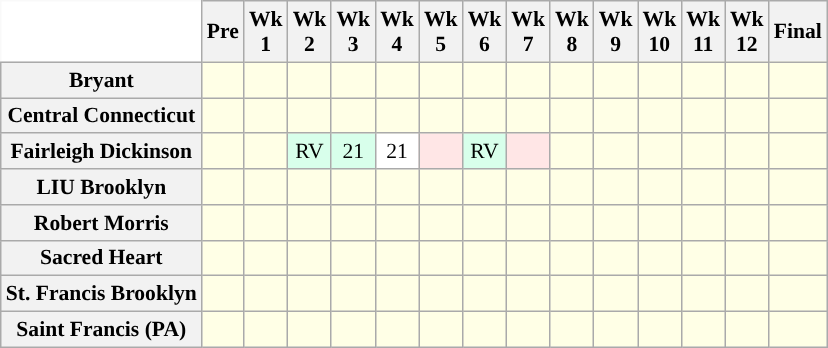<table class="wikitable" style="white-space:nowrap;font-size:90%;">
<tr>
<th style="background:white; border-top-style:hidden; border-left-style:hidden;"> </th>
<th>Pre</th>
<th>Wk<br>1</th>
<th>Wk<br>2</th>
<th>Wk<br>3</th>
<th>Wk<br>4</th>
<th>Wk<br>5</th>
<th>Wk<br>6</th>
<th>Wk<br>7</th>
<th>Wk<br>8</th>
<th>Wk<br>9</th>
<th>Wk<br>10</th>
<th>Wk<br>11</th>
<th>Wk<br>12</th>
<th>Final</th>
</tr>
<tr style="text-align:center;">
<th style="background:#">Bryant</th>
<td style="background:#FFFFE6;"></td>
<td style="background:#FFFFE6;"></td>
<td style="background:#FFFFE6;"></td>
<td style="background:#FFFFE6;"></td>
<td style="background:#FFFFE6;"></td>
<td style="background:#FFFFE6;"></td>
<td style="background:#FFFFE6;"></td>
<td style="background:#FFFFE6;"></td>
<td style="background:#FFFFE6;"></td>
<td style="background:#FFFFE6;"></td>
<td style="background:#FFFFE6;"></td>
<td style="background:#FFFFE6;"></td>
<td style="background:#FFFFE6;"></td>
<td style="background:#FFFFE6;"></td>
</tr>
<tr style="text-align:center;">
<th style="background:#">Central Connecticut</th>
<td style="background:#FFFFE6;"></td>
<td style="background:#FFFFE6;"></td>
<td style="background:#FFFFE6;"></td>
<td style="background:#FFFFE6;"></td>
<td style="background:#FFFFE6;"></td>
<td style="background:#FFFFE6;"></td>
<td style="background:#FFFFE6;"></td>
<td style="background:#FFFFE6;"></td>
<td style="background:#FFFFE6;"></td>
<td style="background:#FFFFE6;"></td>
<td style="background:#FFFFE6;"></td>
<td style="background:#FFFFE6;"></td>
<td style="background:#FFFFE6;"></td>
<td style="background:#FFFFE6;"></td>
</tr>
<tr style="text-align:center;">
<th style="background:#">Fairleigh Dickinson</th>
<td style="background:#FFFFE6;"></td>
<td style="background:#FFFFE6;"></td>
<td style="background:#D8FFEB;">RV</td>
<td style="background:#D8FFEB;">21</td>
<td style="background:#FFF;">21</td>
<td style="background:#FFE6E6;"></td>
<td style="background:#D8FFEB;">RV</td>
<td style="background:#FFE6E6;"></td>
<td style="background:#FFFFE6;"></td>
<td style="background:#FFFFE6;"></td>
<td style="background:#FFFFE6;"></td>
<td style="background:#FFFFE6;"></td>
<td style="background:#FFFFE6;"></td>
<td style="background:#FFFFE6;"></td>
</tr>
<tr style="text-align:center;">
<th style="background:#">LIU Brooklyn</th>
<td style="background:#FFFFE6;"></td>
<td style="background:#FFFFE6;"></td>
<td style="background:#FFFFE6;"></td>
<td style="background:#FFFFE6;"></td>
<td style="background:#FFFFE6;"></td>
<td style="background:#FFFFE6;"></td>
<td style="background:#FFFFE6;"></td>
<td style="background:#FFFFE6;"></td>
<td style="background:#FFFFE6;"></td>
<td style="background:#FFFFE6;"></td>
<td style="background:#FFFFE6;"></td>
<td style="background:#FFFFE6;"></td>
<td style="background:#FFFFE6;"></td>
<td style="background:#FFFFE6;"></td>
</tr>
<tr style="text-align:center;">
<th style="background:#">Robert Morris</th>
<td style="background:#FFFFE6;"></td>
<td style="background:#FFFFE6;"></td>
<td style="background:#FFFFE6;"></td>
<td style="background:#FFFFE6;"></td>
<td style="background:#FFFFE6;"></td>
<td style="background:#FFFFE6;"></td>
<td style="background:#FFFFE6;"></td>
<td style="background:#FFFFE6;"></td>
<td style="background:#FFFFE6;"></td>
<td style="background:#FFFFE6;"></td>
<td style="background:#FFFFE6;"></td>
<td style="background:#FFFFE6;"></td>
<td style="background:#FFFFE6;"></td>
<td style="background:#FFFFE6;"></td>
</tr>
<tr style="text-align:center;">
<th style="background:#">Sacred Heart</th>
<td style="background:#FFFFE6;"></td>
<td style="background:#FFFFE6;"></td>
<td style="background:#FFFFE6;"></td>
<td style="background:#FFFFE6;"></td>
<td style="background:#FFFFE6;"></td>
<td style="background:#FFFFE6;"></td>
<td style="background:#FFFFE6;"></td>
<td style="background:#FFFFE6;"></td>
<td style="background:#FFFFE6;"></td>
<td style="background:#FFFFE6;"></td>
<td style="background:#FFFFE6;"></td>
<td style="background:#FFFFE6;"></td>
<td style="background:#FFFFE6;"></td>
<td style="background:#FFFFE6;"></td>
</tr>
<tr style="text-align:center;">
<th style="background:#">St. Francis Brooklyn</th>
<td style="background:#FFFFE6;"></td>
<td style="background:#FFFFE6;"></td>
<td style="background:#FFFFE6;"></td>
<td style="background:#FFFFE6;"></td>
<td style="background:#FFFFE6;"></td>
<td style="background:#FFFFE6;"></td>
<td style="background:#FFFFE6;"></td>
<td style="background:#FFFFE6;"></td>
<td style="background:#FFFFE6;"></td>
<td style="background:#FFFFE6;"></td>
<td style="background:#FFFFE6;"></td>
<td style="background:#FFFFE6;"></td>
<td style="background:#FFFFE6;"></td>
<td style="background:#FFFFE6;"></td>
</tr>
<tr style="text-align:center;">
<th style="background:#">Saint Francis (PA)</th>
<td style="background:#FFFFE6;"></td>
<td style="background:#FFFFE6;"></td>
<td style="background:#FFFFE6;"></td>
<td style="background:#FFFFE6;"></td>
<td style="background:#FFFFE6;"></td>
<td style="background:#FFFFE6;"></td>
<td style="background:#FFFFE6;"></td>
<td style="background:#FFFFE6;"></td>
<td style="background:#FFFFE6;"></td>
<td style="background:#FFFFE6;"></td>
<td style="background:#FFFFE6;"></td>
<td style="background:#FFFFE6;"></td>
<td style="background:#FFFFE6;"></td>
<td style="background:#FFFFE6;"></td>
</tr>
</table>
